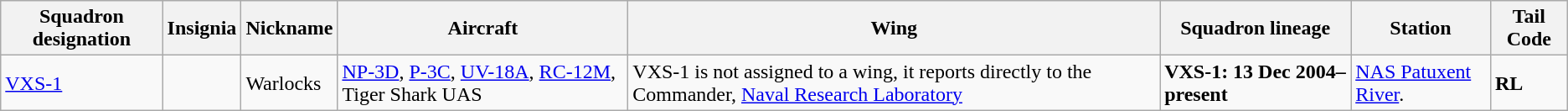<table class="wikitable">
<tr>
<th>Squadron designation</th>
<th>Insignia</th>
<th>Nickname</th>
<th>Aircraft</th>
<th>Wing</th>
<th>Squadron lineage</th>
<th>Station</th>
<th>Tail Code</th>
</tr>
<tr>
<td><a href='#'>VXS-1</a></td>
<td></td>
<td>Warlocks</td>
<td><a href='#'>NP-3D</a>, <a href='#'>P-3C</a>, <a href='#'>UV-18A</a>, <a href='#'>RC-12M</a>, Tiger Shark UAS</td>
<td>VXS-1 is not assigned to a wing, it reports directly to the Commander, <a href='#'>Naval Research Laboratory</a></td>
<td><strong>VXS-1: 13 Dec 2004–present</strong></td>
<td><a href='#'>NAS Patuxent River</a>.</td>
<td><strong>RL</strong></td>
</tr>
</table>
